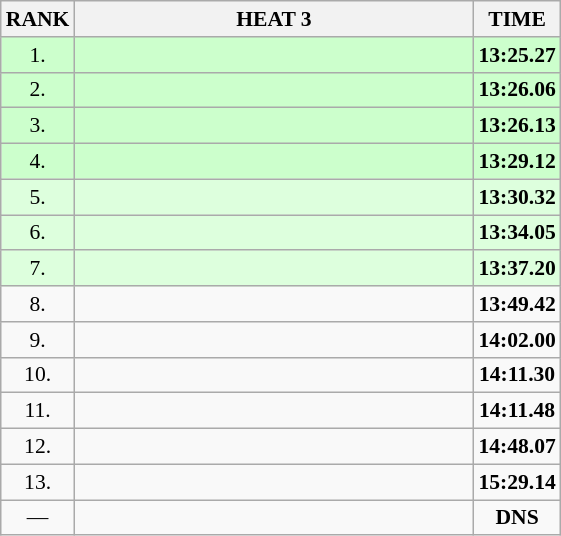<table class="wikitable" style="border-collapse: collapse; font-size: 90%;">
<tr>
<th>RANK</th>
<th align="left" style="width: 18em">HEAT 3</th>
<th>TIME</th>
</tr>
<tr style="background:#ccffcc;">
<td align="center">1.</td>
<td></td>
<td align="center"><strong>13:25.27</strong></td>
</tr>
<tr style="background:#ccffcc;">
<td align="center">2.</td>
<td></td>
<td align="center"><strong>13:26.06</strong></td>
</tr>
<tr style="background:#ccffcc;">
<td align="center">3.</td>
<td></td>
<td align="center"><strong>13:26.13</strong></td>
</tr>
<tr style="background:#ccffcc;">
<td align="center">4.</td>
<td></td>
<td align="center"><strong>13:29.12</strong></td>
</tr>
<tr style="background:#ddffdd;">
<td align="center">5.</td>
<td></td>
<td align="center"><strong>13:30.32</strong></td>
</tr>
<tr style="background:#ddffdd;">
<td align="center">6.</td>
<td></td>
<td align="center"><strong>13:34.05</strong></td>
</tr>
<tr style="background:#ddffdd;">
<td align="center">7.</td>
<td></td>
<td align="center"><strong>13:37.20</strong></td>
</tr>
<tr>
<td align="center">8.</td>
<td></td>
<td align="center"><strong>13:49.42</strong></td>
</tr>
<tr>
<td align="center">9.</td>
<td></td>
<td align="center"><strong>14:02.00</strong></td>
</tr>
<tr>
<td align="center">10.</td>
<td></td>
<td align="center"><strong>14:11.30</strong></td>
</tr>
<tr>
<td align="center">11.</td>
<td></td>
<td align="center"><strong>14:11.48</strong></td>
</tr>
<tr>
<td align="center">12.</td>
<td></td>
<td align="center"><strong>14:48.07</strong></td>
</tr>
<tr>
<td align="center">13.</td>
<td></td>
<td align="center"><strong>15:29.14</strong></td>
</tr>
<tr>
<td align="center">—</td>
<td></td>
<td align="center"><strong>DNS</strong></td>
</tr>
</table>
